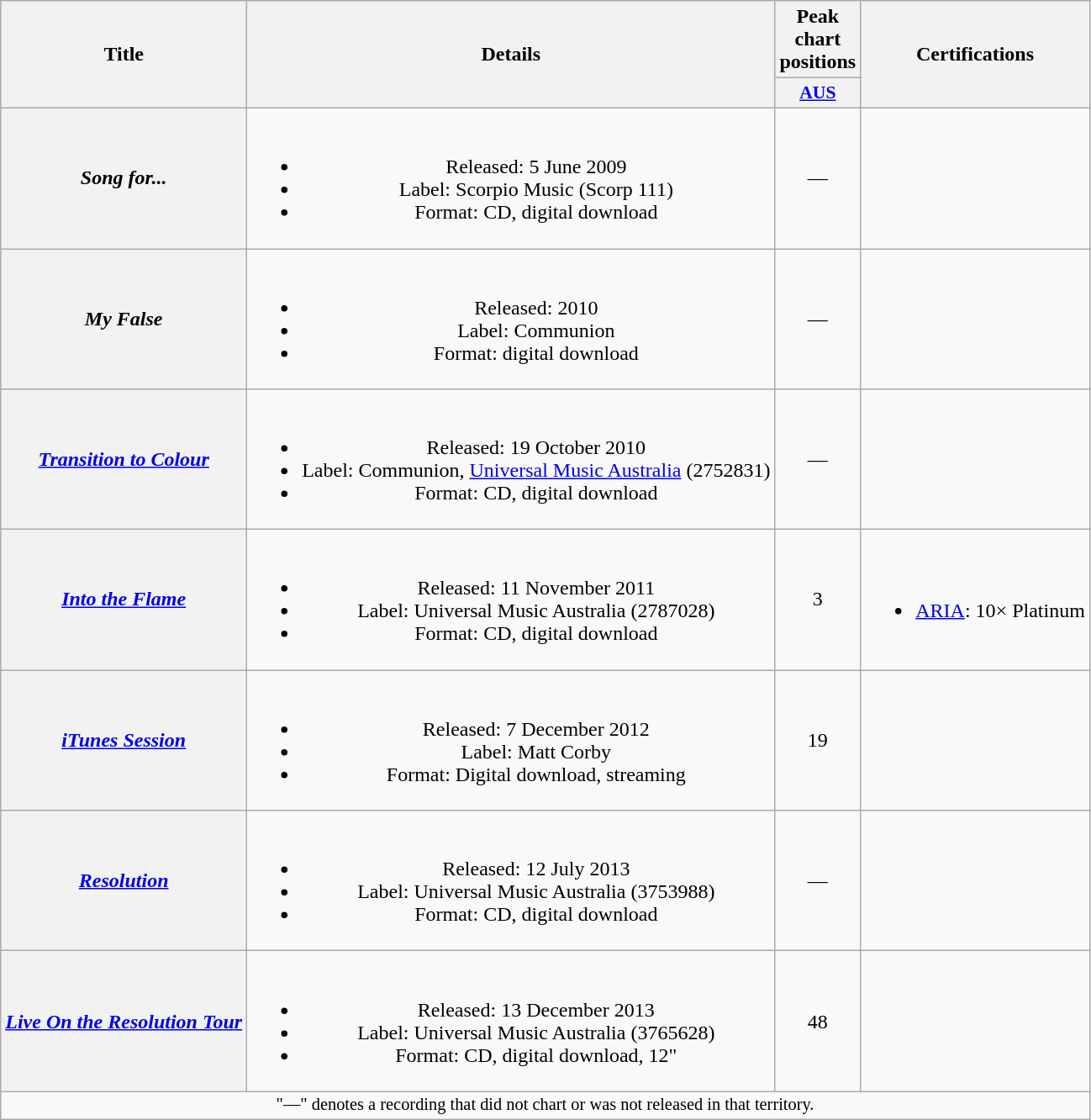<table class="wikitable plainrowheaders" style="text-align:center;">
<tr>
<th scope="col" rowspan="2">Title</th>
<th scope="col" rowspan="2">Details</th>
<th scope="col" colspan="1">Peak chart positions</th>
<th scope="col" rowspan="2">Certifications</th>
</tr>
<tr>
<th scope="col" style="width:3em;font-size:90%;"><a href='#'>AUS</a><br></th>
</tr>
<tr>
<th scope="row"><em>Song for...</em></th>
<td><br><ul><li>Released: 5 June 2009</li><li>Label: Scorpio Music (Scorp 111)</li><li>Format: CD, digital download</li></ul></td>
<td>—</td>
<td></td>
</tr>
<tr>
<th scope="row"><em>My False</em></th>
<td><br><ul><li>Released: 2010</li><li>Label: Communion</li><li>Format: digital download</li></ul></td>
<td>—</td>
<td></td>
</tr>
<tr>
<th scope="row"><em><a href='#'>Transition to Colour</a></em></th>
<td><br><ul><li>Released: 19 October 2010</li><li>Label: Communion, <a href='#'>Universal Music Australia</a> (2752831)</li><li>Format: CD, digital download</li></ul></td>
<td>—</td>
<td></td>
</tr>
<tr>
<th scope="row"><em><a href='#'>Into the Flame</a></em></th>
<td><br><ul><li>Released: 11 November 2011</li><li>Label: Universal Music Australia (2787028)</li><li>Format: CD, digital download</li></ul></td>
<td>3</td>
<td><br><ul><li><a href='#'>ARIA</a>: 10× Platinum</li></ul></td>
</tr>
<tr>
<th scope="row"><em><a href='#'>iTunes Session</a></em></th>
<td><br><ul><li>Released: 7 December 2012</li><li>Label: Matt Corby </li><li>Format: Digital download, streaming</li></ul></td>
<td>19</td>
<td></td>
</tr>
<tr>
<th scope="row"><em><a href='#'>Resolution</a></em></th>
<td><br><ul><li>Released: 12 July 2013</li><li>Label: Universal Music Australia (3753988)</li><li>Format: CD, digital download</li></ul></td>
<td>—</td>
<td></td>
</tr>
<tr>
<th scope="row"><em><a href='#'>Live On the Resolution Tour</a></em></th>
<td><br><ul><li>Released: 13 December 2013</li><li>Label: Universal Music Australia (3765628)</li><li>Format: CD, digital download, 12"</li></ul></td>
<td>48</td>
<td></td>
</tr>
<tr>
<td colspan="4" style="font-size:85%">"—" denotes a recording that did not chart or was not released in that territory.</td>
</tr>
</table>
